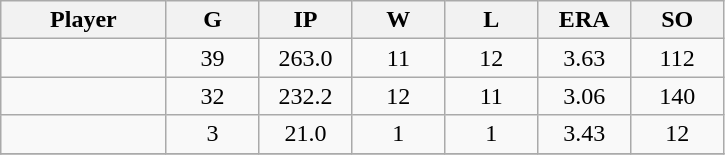<table class="wikitable sortable">
<tr>
<th bgcolor="#DDDDFF" width="16%">Player</th>
<th bgcolor="#DDDDFF" width="9%">G</th>
<th bgcolor="#DDDDFF" width="9%">IP</th>
<th bgcolor="#DDDDFF" width="9%">W</th>
<th bgcolor="#DDDDFF" width="9%">L</th>
<th bgcolor="#DDDDFF" width="9%">ERA</th>
<th bgcolor="#DDDDFF" width="9%">SO</th>
</tr>
<tr align="center">
<td></td>
<td>39</td>
<td>263.0</td>
<td>11</td>
<td>12</td>
<td>3.63</td>
<td>112</td>
</tr>
<tr align="center">
<td></td>
<td>32</td>
<td>232.2</td>
<td>12</td>
<td>11</td>
<td>3.06</td>
<td>140</td>
</tr>
<tr align="center">
<td></td>
<td>3</td>
<td>21.0</td>
<td>1</td>
<td>1</td>
<td>3.43</td>
<td>12</td>
</tr>
<tr align="center">
</tr>
</table>
